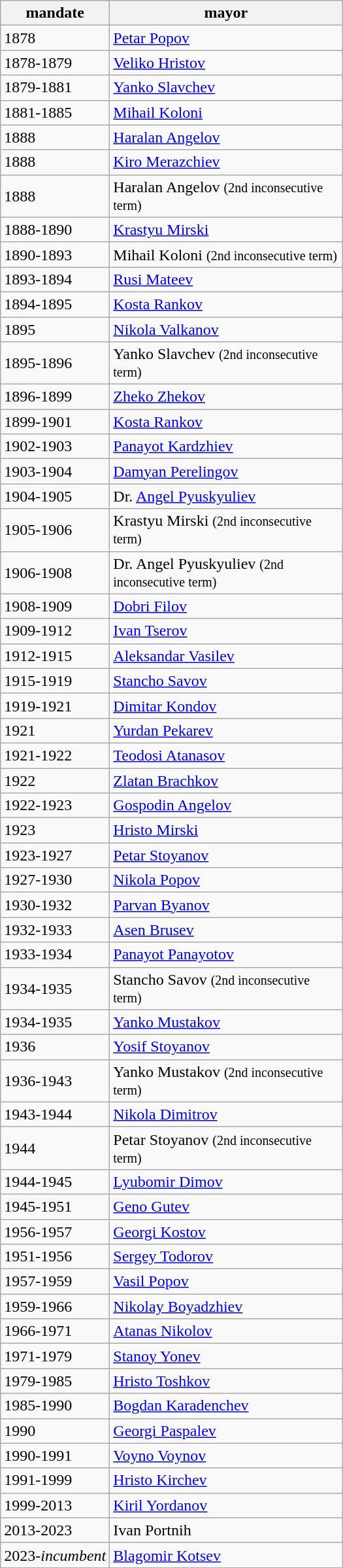<table class="wikitable">
<tr>
<th>mandate</th>
<th width="230px">mayor</th>
</tr>
<tr>
<td>1878</td>
<td><a href='#'>Petar Popov</a></td>
</tr>
<tr>
<td>1878-1879</td>
<td><a href='#'>Veliko Hristov</a></td>
</tr>
<tr>
<td>1879-1881</td>
<td><a href='#'>Yanko Slavchev</a></td>
</tr>
<tr>
<td>1881-1885</td>
<td><a href='#'>Mihail Koloni</a></td>
</tr>
<tr>
<td>1888</td>
<td><a href='#'>Haralan Angelov</a></td>
</tr>
<tr>
<td>1888</td>
<td><a href='#'>Kiro Merazchiev</a></td>
</tr>
<tr>
<td>1888</td>
<td>Haralan Angelov <small>(2nd inconsecutive term)</small></td>
</tr>
<tr>
<td>1888-1890</td>
<td><a href='#'>Krastyu Mirski</a></td>
</tr>
<tr>
<td>1890-1893</td>
<td>Mihail Koloni <small>(2nd inconsecutive term)</small></td>
</tr>
<tr>
<td>1893-1894</td>
<td><a href='#'>Rusi Mateev</a></td>
</tr>
<tr>
<td>1894-1895</td>
<td><a href='#'>Kosta Rankov</a></td>
</tr>
<tr>
<td>1895</td>
<td><a href='#'>Nikola Valkanov</a></td>
</tr>
<tr>
<td>1895-1896</td>
<td>Yanko Slavchev <small>(2nd inconsecutive term)</small></td>
</tr>
<tr>
<td>1896-1899</td>
<td><a href='#'>Zheko Zhekov</a></td>
</tr>
<tr>
<td>1899-1901</td>
<td><a href='#'>Kosta Rankov</a></td>
</tr>
<tr>
<td>1902-1903</td>
<td><a href='#'>Panayot Kardzhiev</a></td>
</tr>
<tr>
<td>1903-1904</td>
<td><a href='#'>Damyan Perelingov</a></td>
</tr>
<tr>
<td>1904-1905</td>
<td>Dr. <a href='#'>Angel Pyuskyuliev</a></td>
</tr>
<tr>
<td>1905-1906</td>
<td>Krastyu Mirski <small>(2nd inconsecutive term)</small></td>
</tr>
<tr>
<td>1906-1908</td>
<td>Dr. Angel Pyuskyuliev <small>(2nd inconsecutive term)</small></td>
</tr>
<tr>
<td>1908-1909</td>
<td><a href='#'>Dobri Filov</a></td>
</tr>
<tr>
<td>1909-1912</td>
<td><a href='#'>Ivan Tserov</a></td>
</tr>
<tr>
<td>1912-1915</td>
<td><a href='#'>Aleksandar Vasilev</a></td>
</tr>
<tr>
<td>1915-1919</td>
<td><a href='#'>Stancho Savov</a></td>
</tr>
<tr>
<td>1919-1921</td>
<td><a href='#'>Dimitar Kondov</a></td>
</tr>
<tr>
<td>1921</td>
<td><a href='#'>Yurdan Pekarev</a></td>
</tr>
<tr>
<td>1921-1922</td>
<td><a href='#'>Teodosi Atanasov</a></td>
</tr>
<tr>
<td>1922</td>
<td><a href='#'>Zlatan Brachkov</a></td>
</tr>
<tr>
<td>1922-1923</td>
<td><a href='#'>Gospodin Angelov</a></td>
</tr>
<tr>
<td>1923</td>
<td><a href='#'>Hristo Mirski</a></td>
</tr>
<tr>
<td>1923-1927</td>
<td><a href='#'>Petar Stoyanov</a></td>
</tr>
<tr>
<td>1927-1930</td>
<td><a href='#'>Nikola Popov</a></td>
</tr>
<tr>
<td>1930-1932</td>
<td><a href='#'>Parvan Byanov</a></td>
</tr>
<tr>
<td>1932-1933</td>
<td><a href='#'>Asen Brusev</a></td>
</tr>
<tr>
<td>1933-1934</td>
<td><a href='#'>Panayot Panayotov</a></td>
</tr>
<tr>
<td>1934-1935</td>
<td>Stancho Savov <small>(2nd inconsecutive term)</small></td>
</tr>
<tr>
<td>1934-1935</td>
<td><a href='#'>Yanko Mustakov</a></td>
</tr>
<tr>
<td>1936</td>
<td><a href='#'>Yosif Stoyanov</a></td>
</tr>
<tr>
<td>1936-1943</td>
<td>Yanko Mustakov <small>(2nd inconsecutive term)</small></td>
</tr>
<tr>
<td>1943-1944</td>
<td><a href='#'>Nikola Dimitrov</a></td>
</tr>
<tr>
<td>1944</td>
<td>Petar Stoyanov <small>(2nd inconsecutive term)</small></td>
</tr>
<tr>
<td>1944-1945</td>
<td><a href='#'>Lyubomir Dimov</a></td>
</tr>
<tr>
<td>1945-1951</td>
<td><a href='#'>Geno Gutev</a></td>
</tr>
<tr>
<td>1956-1957</td>
<td><a href='#'>Georgi Kostov</a></td>
</tr>
<tr>
<td>1951-1956</td>
<td><a href='#'>Sergey Todorov</a></td>
</tr>
<tr>
<td>1957-1959</td>
<td><a href='#'>Vasil Popov</a></td>
</tr>
<tr>
<td>1959-1966</td>
<td><a href='#'>Nikolay Boyadzhiev</a></td>
</tr>
<tr>
<td>1966-1971</td>
<td><a href='#'>Atanas Nikolov</a></td>
</tr>
<tr>
<td>1971-1979</td>
<td><a href='#'>Stanoy Yonev</a></td>
</tr>
<tr>
<td>1979-1985</td>
<td><a href='#'>Hristo Toshkov</a></td>
</tr>
<tr>
<td>1985-1990</td>
<td><a href='#'>Bogdan Karadenchev</a></td>
</tr>
<tr>
<td>1990</td>
<td><a href='#'>Georgi Paspalev</a></td>
</tr>
<tr>
<td>1990-1991</td>
<td><a href='#'>Voyno Voynov</a></td>
</tr>
<tr>
<td>1991-1999</td>
<td><a href='#'>Hristo Kirchev</a></td>
</tr>
<tr>
<td>1999-2013</td>
<td><a href='#'>Kiril Yordanov</a></td>
</tr>
<tr>
<td>2013-2023</td>
<td>Ivan Portnih</td>
</tr>
<tr>
<td>2023-<em>incumbent</em></td>
<td><a href='#'>Blagomir Kotsev</a></td>
</tr>
</table>
